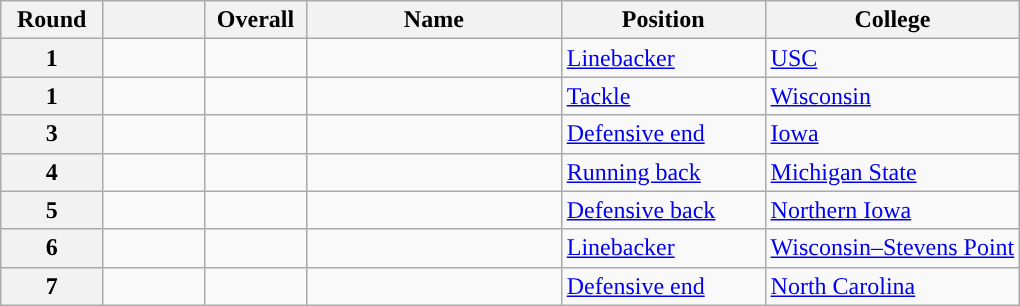<table class="wikitable sortable">
<tr>
<th scope="col" style="width: 10%;">Round</th>
<th scope="col" style="width: 10%;"></th>
<th scope="col" style="width: 10%;">Overall</th>
<th scope="col" style="width: 25%;">Name</th>
<th scope="col" style="width: 20%;">Position</th>
<th scope="col" style="width: 25%;">College</th>
</tr>
<tr>
<th scope="row">1</th>
<td></td>
<td></td>
<td></td>
<td><a href='#'>Linebacker</a></td>
<td><a href='#'>USC</a></td>
</tr>
<tr>
<th scope="row">1</th>
<td></td>
<td></td>
<td></td>
<td><a href='#'>Tackle</a></td>
<td><a href='#'>Wisconsin</a></td>
</tr>
<tr>
<th scope="row">3</th>
<td></td>
<td></td>
<td></td>
<td><a href='#'>Defensive end</a></td>
<td><a href='#'>Iowa</a></td>
</tr>
<tr>
<th scope="row">4</th>
<td></td>
<td></td>
<td></td>
<td><a href='#'>Running back</a></td>
<td><a href='#'>Michigan State</a></td>
</tr>
<tr>
<th scope="row">5</th>
<td></td>
<td></td>
<td></td>
<td><a href='#'>Defensive back</a></td>
<td><a href='#'>Northern Iowa</a></td>
</tr>
<tr>
<th scope="row">6</th>
<td></td>
<td></td>
<td></td>
<td><a href='#'>Linebacker</a></td>
<td><a href='#'>Wisconsin–Stevens Point</a></td>
</tr>
<tr>
<th scope="row">7</th>
<td></td>
<td></td>
<td></td>
<td><a href='#'>Defensive end</a></td>
<td><a href='#'>North Carolina</a></td>
</tr>
</table>
